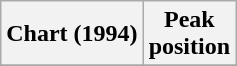<table class="wikitable">
<tr>
<th>Chart (1994)</th>
<th>Peak<br>position</th>
</tr>
<tr>
</tr>
</table>
